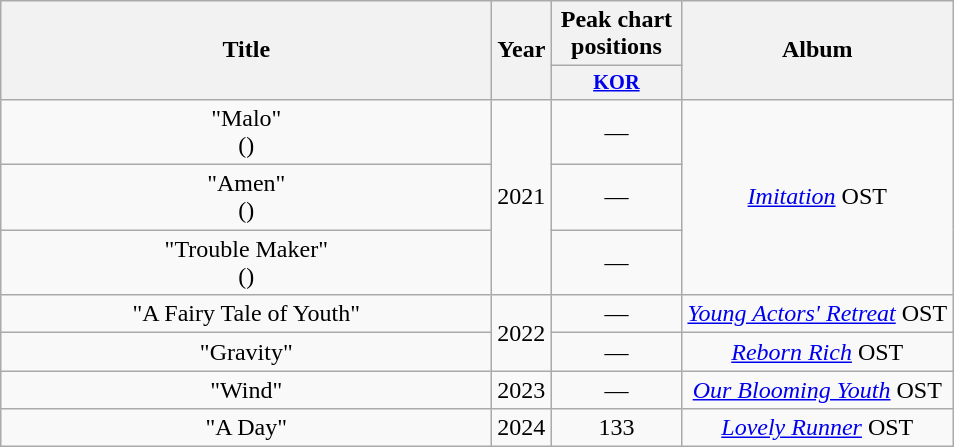<table class="wikitable plainrowheaders" style="text-align:center;" border="1">
<tr>
<th scope="col" rowspan="2" style="width:20em;">Title</th>
<th scope="col" rowspan="2">Year</th>
<th scope="col" style="width:5em;">Peak chart positions</th>
<th scope="col" rowspan="2">Album</th>
</tr>
<tr>
<th scope="col" style="width:3em;font-size:85%;"><a href='#'>KOR</a> <br></th>
</tr>
<tr>
<td>"Malo" <br> ()</td>
<td rowspan="3">2021</td>
<td>—</td>
<td rowspan="3"><em><a href='#'>Imitation</a></em> OST</td>
</tr>
<tr>
<td>"Amen" <br> ()</td>
<td>—</td>
</tr>
<tr>
<td>"Trouble Maker" <br> ()</td>
<td>—</td>
</tr>
<tr>
<td>"A Fairy Tale of Youth"</td>
<td rowspan="2">2022</td>
<td>—</td>
<td><em><a href='#'>Young Actors' Retreat</a></em> OST</td>
</tr>
<tr>
<td>"Gravity"</td>
<td>—</td>
<td><em><a href='#'>Reborn Rich</a></em> OST</td>
</tr>
<tr>
<td>"Wind"</td>
<td>2023</td>
<td>—</td>
<td><em><a href='#'>Our Blooming Youth</a></em> OST</td>
</tr>
<tr>
<td>"A Day"</td>
<td>2024</td>
<td>133</td>
<td><em><a href='#'>Lovely Runner</a></em> OST</td>
</tr>
</table>
